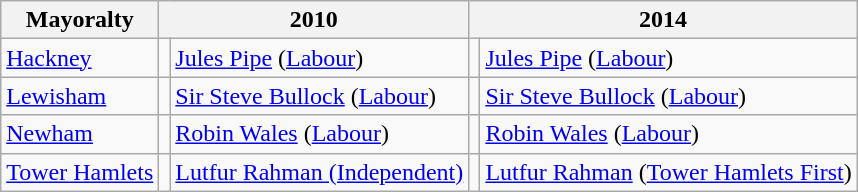<table class="wikitable" border="1">
<tr>
<th scope="col">Mayoralty</th>
<th colspan=2>2010</th>
<th colspan=2>2014</th>
</tr>
<tr>
<td><a href='#'>Hackney</a></td>
<td></td>
<td><a href='#'>Jules Pipe</a> (<a href='#'>Labour</a>)</td>
<td></td>
<td><a href='#'>Jules Pipe</a> (<a href='#'>Labour</a>)</td>
</tr>
<tr>
<td><a href='#'>Lewisham</a></td>
<td></td>
<td><a href='#'>Sir Steve Bullock</a> (<a href='#'>Labour</a>)</td>
<td></td>
<td><a href='#'>Sir Steve Bullock</a> (<a href='#'>Labour</a>)</td>
</tr>
<tr>
<td><a href='#'>Newham</a></td>
<td></td>
<td><a href='#'>Robin Wales</a> (<a href='#'>Labour</a>)</td>
<td></td>
<td><a href='#'>Robin Wales</a> (<a href='#'>Labour</a>)</td>
</tr>
<tr>
<td scope="row" style="text-align: left;"><a href='#'>Tower Hamlets</a></td>
<td></td>
<td><a href='#'>Lutfur Rahman (Independent)</a></td>
<td></td>
<td><a href='#'>Lutfur Rahman</a> (<a href='#'>Tower Hamlets First</a>)</td>
</tr>
</table>
